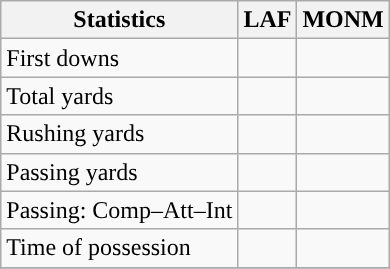<table class="wikitable" style="float: left;">
<tr>
<th>Statistics</th>
<th>LAF</th>
<th>MONM</th>
</tr>
<tr>
<td>First downs</td>
<td></td>
<td></td>
</tr>
<tr>
<td>Total yards</td>
<td></td>
<td></td>
</tr>
<tr>
<td>Rushing yards</td>
<td></td>
<td></td>
</tr>
<tr>
<td>Passing yards</td>
<td></td>
<td></td>
</tr>
<tr>
<td>Passing: Comp–Att–Int</td>
<td></td>
<td></td>
</tr>
<tr>
<td>Time of possession</td>
<td></td>
<td></td>
</tr>
<tr>
</tr>
</table>
